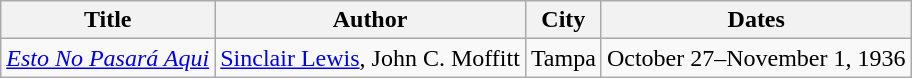<table class="wikitable">
<tr>
<th>Title</th>
<th>Author</th>
<th>City</th>
<th>Dates</th>
</tr>
<tr>
<td><em><a href='#'>Esto No Pasará Aqui</a></em></td>
<td><a href='#'>Sinclair Lewis</a>, John C. Moffitt</td>
<td>Tampa</td>
<td>October 27–November 1, 1936</td>
</tr>
</table>
